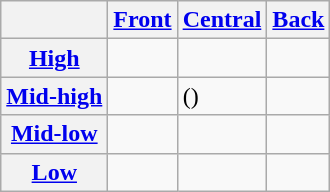<table class="wikitable">
<tr>
<th></th>
<th><a href='#'>Front</a></th>
<th><a href='#'>Central</a></th>
<th><a href='#'>Back</a></th>
</tr>
<tr>
<th><a href='#'>High</a></th>
<td> </td>
<td></td>
<td> </td>
</tr>
<tr>
<th><a href='#'>Mid-high</a></th>
<td> </td>
<td>()</td>
<td> </td>
</tr>
<tr>
<th><a href='#'>Mid-low</a></th>
<td> </td>
<td></td>
<td> </td>
</tr>
<tr>
<th><a href='#'>Low</a></th>
<td></td>
<td> </td>
<td></td>
</tr>
</table>
